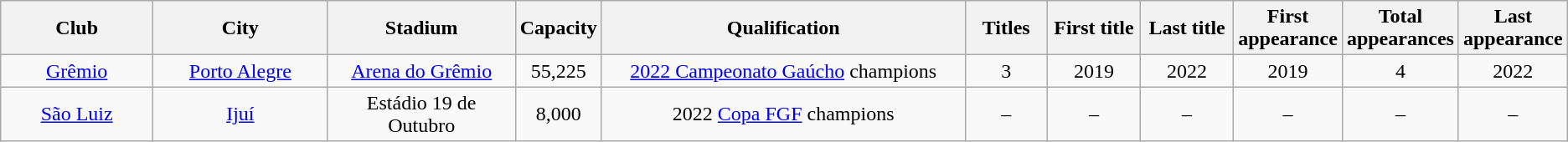<table class="wikitable sortable" style="text-align:center">
<tr>
<th style="width:120px;">Club</th>
<th style="width:140px;">City</th>
<th style="width:150px;">Stadium</th>
<th style="width:60px;">Capacity</th>
<th style="width:300px;">Qualification</th>
<th style="width:60px;">Titles</th>
<th style="width:70px;">First title</th>
<th style="width:70px;">Last title</th>
<th style="width:70px;">First appearance</th>
<th style="width:70px;">Total appearances</th>
<th style="width:70px;">Last appearance</th>
</tr>
<tr>
<td><a href='#'>Grêmio</a></td>
<td><a href='#'>Porto Alegre</a></td>
<td><a href='#'>Arena do Grêmio</a></td>
<td>55,225</td>
<td><a href='#'>2022 Campeonato Gaúcho</a> champions</td>
<td>3</td>
<td>2019</td>
<td>2022</td>
<td>2019</td>
<td>4</td>
<td>2022</td>
</tr>
<tr>
<td><a href='#'>São Luiz</a></td>
<td><a href='#'>Ijuí</a></td>
<td>Estádio 19 de Outubro</td>
<td>8,000</td>
<td>2022 <a href='#'>Copa FGF</a> champions</td>
<td>–</td>
<td>–</td>
<td>–</td>
<td>–</td>
<td>–</td>
<td>–</td>
</tr>
</table>
